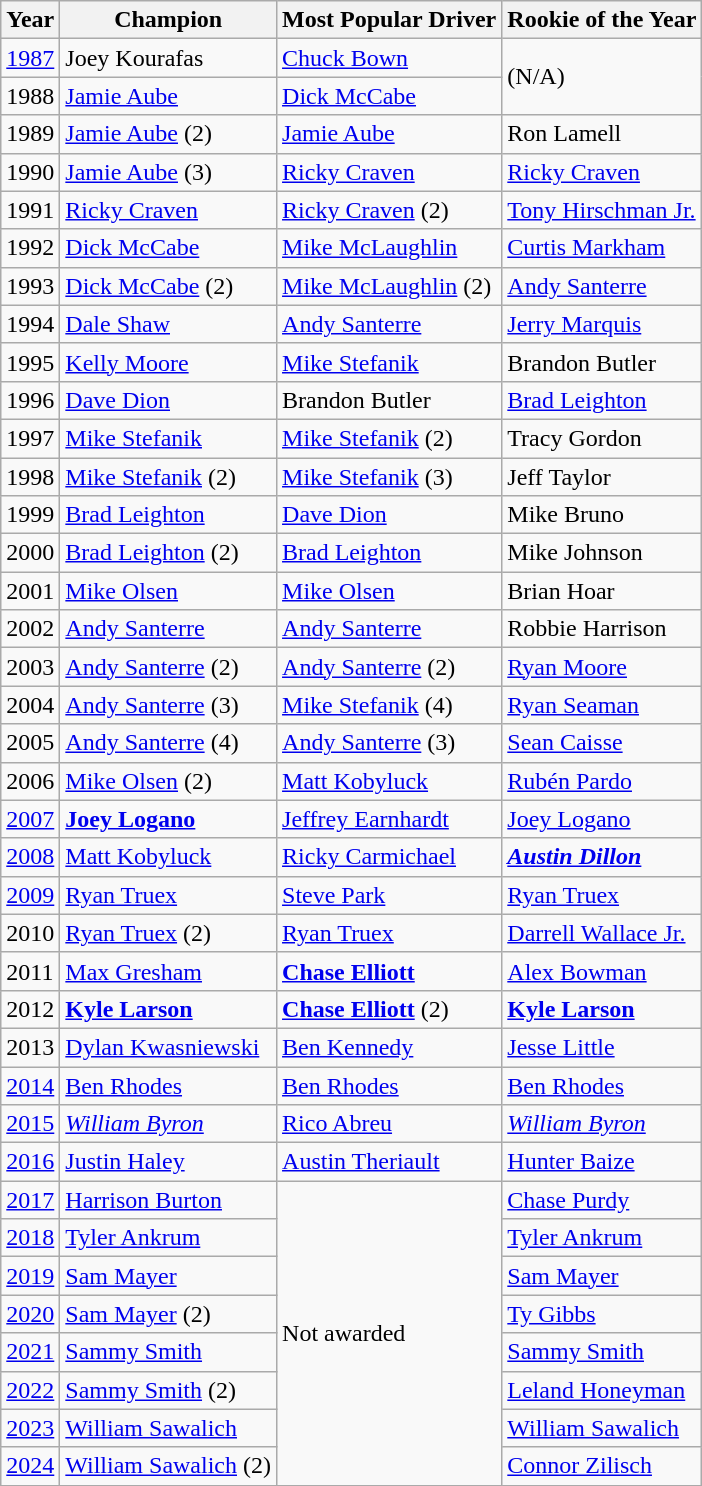<table class="wikitable">
<tr>
<th>Year</th>
<th>Champion</th>
<th>Most Popular Driver</th>
<th>Rookie of the Year</th>
</tr>
<tr>
<td><a href='#'>1987</a></td>
<td>Joey Kourafas</td>
<td><a href='#'>Chuck Bown</a></td>
<td rowspan=2>(N/A)</td>
</tr>
<tr>
<td>1988</td>
<td><a href='#'>Jamie Aube</a></td>
<td><a href='#'>Dick McCabe</a></td>
</tr>
<tr>
<td>1989</td>
<td><a href='#'>Jamie Aube</a> (2)</td>
<td><a href='#'>Jamie Aube</a></td>
<td>Ron Lamell</td>
</tr>
<tr>
<td>1990</td>
<td><a href='#'>Jamie Aube</a> (3)</td>
<td><a href='#'>Ricky Craven</a></td>
<td><a href='#'>Ricky Craven</a></td>
</tr>
<tr>
<td>1991</td>
<td><a href='#'>Ricky Craven</a></td>
<td><a href='#'>Ricky Craven</a> (2)</td>
<td><a href='#'>Tony Hirschman Jr.</a></td>
</tr>
<tr>
<td>1992</td>
<td><a href='#'>Dick McCabe</a></td>
<td><a href='#'>Mike McLaughlin</a></td>
<td><a href='#'>Curtis Markham</a></td>
</tr>
<tr>
<td>1993</td>
<td><a href='#'>Dick McCabe</a> (2)</td>
<td><a href='#'>Mike McLaughlin</a> (2)</td>
<td><a href='#'>Andy Santerre</a></td>
</tr>
<tr>
<td>1994</td>
<td><a href='#'>Dale Shaw</a></td>
<td><a href='#'>Andy Santerre</a></td>
<td><a href='#'>Jerry Marquis</a></td>
</tr>
<tr>
<td>1995</td>
<td><a href='#'>Kelly Moore</a></td>
<td><a href='#'>Mike Stefanik</a></td>
<td>Brandon Butler</td>
</tr>
<tr>
<td>1996</td>
<td><a href='#'>Dave Dion</a></td>
<td>Brandon Butler</td>
<td><a href='#'>Brad Leighton</a></td>
</tr>
<tr>
<td>1997</td>
<td><a href='#'>Mike Stefanik</a></td>
<td><a href='#'>Mike Stefanik</a> (2)</td>
<td>Tracy Gordon</td>
</tr>
<tr>
<td>1998</td>
<td><a href='#'>Mike Stefanik</a> (2)</td>
<td><a href='#'>Mike Stefanik</a> (3)</td>
<td>Jeff Taylor</td>
</tr>
<tr>
<td>1999</td>
<td><a href='#'>Brad Leighton</a></td>
<td><a href='#'>Dave Dion</a></td>
<td>Mike Bruno</td>
</tr>
<tr>
<td>2000</td>
<td><a href='#'>Brad Leighton</a> (2)</td>
<td><a href='#'>Brad Leighton</a></td>
<td>Mike Johnson</td>
</tr>
<tr>
<td>2001</td>
<td><a href='#'>Mike Olsen</a></td>
<td><a href='#'>Mike Olsen</a></td>
<td>Brian Hoar</td>
</tr>
<tr>
<td>2002</td>
<td><a href='#'>Andy Santerre</a></td>
<td><a href='#'>Andy Santerre</a></td>
<td>Robbie Harrison</td>
</tr>
<tr>
<td>2003</td>
<td><a href='#'>Andy Santerre</a> (2)</td>
<td><a href='#'>Andy Santerre</a> (2)</td>
<td><a href='#'>Ryan Moore</a></td>
</tr>
<tr>
<td>2004</td>
<td><a href='#'>Andy Santerre</a> (3)</td>
<td><a href='#'>Mike Stefanik</a> (4)</td>
<td><a href='#'>Ryan Seaman</a></td>
</tr>
<tr>
<td>2005</td>
<td><a href='#'>Andy Santerre</a> (4)</td>
<td><a href='#'>Andy Santerre</a> (3)</td>
<td><a href='#'>Sean Caisse</a></td>
</tr>
<tr>
<td>2006</td>
<td><a href='#'>Mike Olsen</a> (2)</td>
<td><a href='#'>Matt Kobyluck</a></td>
<td><a href='#'>Rubén Pardo</a></td>
</tr>
<tr>
<td><a href='#'>2007</a></td>
<td><strong><a href='#'>Joey Logano</a></strong></td>
<td><a href='#'>Jeffrey Earnhardt</a></td>
<td><a href='#'>Joey Logano</a></td>
</tr>
<tr>
<td><a href='#'>2008</a></td>
<td><a href='#'>Matt Kobyluck</a></td>
<td><a href='#'>Ricky Carmichael</a></td>
<td><strong><em><a href='#'>Austin Dillon</a></em></strong></td>
</tr>
<tr>
<td><a href='#'>2009</a></td>
<td><a href='#'>Ryan Truex</a></td>
<td><a href='#'>Steve Park</a></td>
<td><a href='#'>Ryan Truex</a></td>
</tr>
<tr>
<td>2010</td>
<td><a href='#'>Ryan Truex</a> (2)</td>
<td><a href='#'>Ryan Truex</a></td>
<td><a href='#'>Darrell Wallace Jr.</a></td>
</tr>
<tr>
<td>2011</td>
<td><a href='#'>Max Gresham</a></td>
<td><strong><a href='#'>Chase Elliott</a></strong></td>
<td><a href='#'>Alex Bowman</a></td>
</tr>
<tr>
<td>2012</td>
<td><strong><a href='#'>Kyle Larson</a></strong></td>
<td><strong><a href='#'>Chase Elliott</a></strong> (2)</td>
<td><strong><a href='#'>Kyle Larson</a></strong></td>
</tr>
<tr>
<td>2013</td>
<td><a href='#'>Dylan Kwasniewski</a></td>
<td><a href='#'>Ben Kennedy</a></td>
<td><a href='#'>Jesse Little</a></td>
</tr>
<tr>
<td><a href='#'>2014</a></td>
<td><a href='#'>Ben Rhodes</a></td>
<td><a href='#'>Ben Rhodes</a></td>
<td><a href='#'>Ben Rhodes</a></td>
</tr>
<tr>
<td><a href='#'>2015</a></td>
<td><em><a href='#'>William Byron</a></em></td>
<td><a href='#'>Rico Abreu</a></td>
<td><em><a href='#'>William Byron</a></em></td>
</tr>
<tr>
<td><a href='#'>2016</a></td>
<td><a href='#'>Justin Haley</a></td>
<td><a href='#'>Austin Theriault</a></td>
<td><a href='#'>Hunter Baize</a></td>
</tr>
<tr>
<td><a href='#'>2017</a></td>
<td><a href='#'>Harrison Burton</a></td>
<td rowspan="8">Not awarded</td>
<td><a href='#'>Chase Purdy</a></td>
</tr>
<tr>
<td><a href='#'>2018</a></td>
<td><a href='#'>Tyler Ankrum</a></td>
<td><a href='#'>Tyler Ankrum</a></td>
</tr>
<tr>
<td><a href='#'>2019</a></td>
<td><a href='#'>Sam Mayer</a></td>
<td><a href='#'>Sam Mayer</a></td>
</tr>
<tr>
<td><a href='#'>2020</a></td>
<td><a href='#'>Sam Mayer</a> (2)</td>
<td><a href='#'>Ty Gibbs</a></td>
</tr>
<tr>
<td><a href='#'>2021</a></td>
<td><a href='#'>Sammy Smith</a></td>
<td><a href='#'>Sammy Smith</a></td>
</tr>
<tr>
<td><a href='#'>2022</a></td>
<td><a href='#'>Sammy Smith</a> (2)</td>
<td><a href='#'>Leland Honeyman</a></td>
</tr>
<tr>
<td><a href='#'>2023</a></td>
<td><a href='#'>William Sawalich</a></td>
<td><a href='#'>William Sawalich</a></td>
</tr>
<tr>
<td><a href='#'>2024</a></td>
<td><a href='#'>William Sawalich</a> (2)</td>
<td><a href='#'>Connor Zilisch</a></td>
</tr>
<tr>
</tr>
</table>
